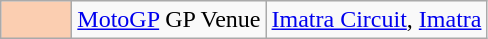<table class="wikitable">
<tr>
<td width=40px align=center style="background-color:#FBCEB1"></td>
<td><a href='#'>MotoGP</a> GP Venue</td>
<td><a href='#'>Imatra Circuit</a>, <a href='#'>Imatra</a></td>
</tr>
</table>
